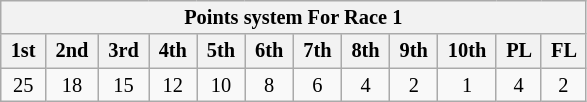<table class="wikitable" style="font-size:85%; text-align:center">
<tr>
<th colspan="12">Points system For Race 1</th>
</tr>
<tr>
<th> 1st </th>
<th> 2nd </th>
<th> 3rd </th>
<th> 4th </th>
<th> 5th </th>
<th> 6th </th>
<th> 7th </th>
<th> 8th </th>
<th> 9th </th>
<th> 10th </th>
<th> PL </th>
<th> FL </th>
</tr>
<tr>
<td>25</td>
<td>18</td>
<td>15</td>
<td>12</td>
<td>10</td>
<td>8</td>
<td>6</td>
<td>4</td>
<td>2</td>
<td>1</td>
<td>4</td>
<td>2</td>
</tr>
</table>
